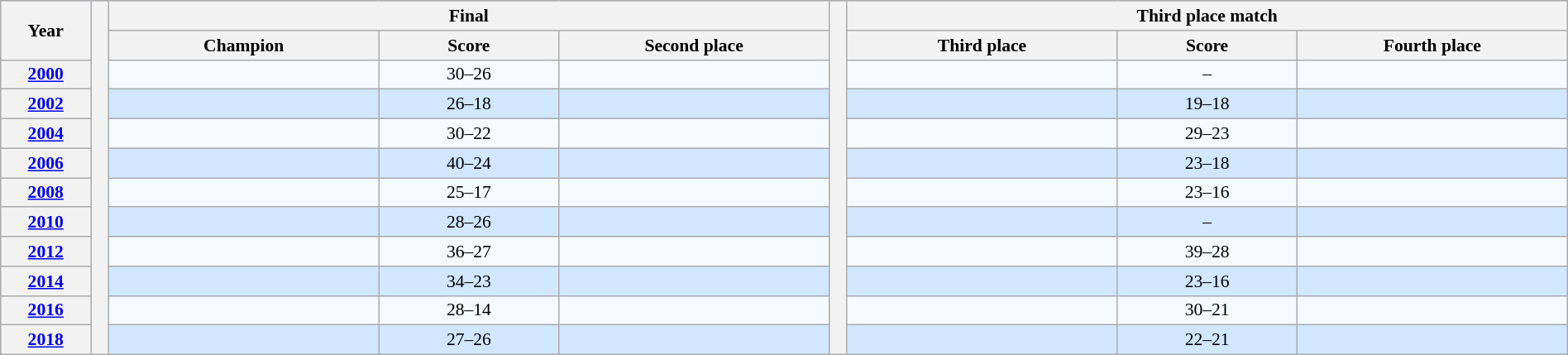<table class="wikitable" style="font-size:90%;" width=100%>
<tr bgcolor=#C1D8FF>
<th rowspan=2 width=5%>Year</th>
<th width=1% rowspan=14 bgcolor=ffffff></th>
<th colspan=3>Final</th>
<th width=1% rowspan=14 bgcolor=ffffff></th>
<th colspan=3>Third place match</th>
</tr>
<tr bgcolor=#EFEFEF>
<th width=15%>Champion</th>
<th width=10%>Score</th>
<th width=15%>Second place</th>
<th width=15%>Third place</th>
<th width=10%>Score</th>
<th width=15%>Fourth place</th>
</tr>
<tr align=center bgcolor=#F5FAFF>
<th><a href='#'>2000</a></th>
<td><strong></strong></td>
<td>30–26</td>
<td></td>
<td></td>
<td>–</td>
<td></td>
</tr>
<tr align=center bgcolor=#D0E7FF>
<th><a href='#'>2002</a></th>
<td><strong></strong></td>
<td>26–18</td>
<td></td>
<td></td>
<td>19–18</td>
<td></td>
</tr>
<tr align=center bgcolor=#F5FAFF>
<th><a href='#'>2004</a></th>
<td><strong></strong></td>
<td>30–22</td>
<td></td>
<td></td>
<td>29–23</td>
<td></td>
</tr>
<tr align=center bgcolor=#D0E7FF>
<th><a href='#'>2006</a></th>
<td><strong></strong></td>
<td>40–24</td>
<td></td>
<td></td>
<td>23–18</td>
<td></td>
</tr>
<tr align=center bgcolor=#F5FAFF>
<th><a href='#'>2008</a></th>
<td><strong></strong></td>
<td>25–17</td>
<td></td>
<td></td>
<td>23–16</td>
<td></td>
</tr>
<tr align=center bgcolor=#D0E7FF>
<th><a href='#'>2010</a></th>
<td><strong></strong></td>
<td>28–26</td>
<td></td>
<td></td>
<td>–</td>
<td></td>
</tr>
<tr align=center bgcolor=#F5FAFF>
<th><a href='#'>2012</a></th>
<td><strong></strong></td>
<td>36–27</td>
<td></td>
<td></td>
<td>39–28</td>
<td></td>
</tr>
<tr align=center bgcolor=#D0E7FF>
<th><a href='#'>2014</a></th>
<td><strong></strong></td>
<td>34–23</td>
<td></td>
<td></td>
<td>23–16</td>
<td></td>
</tr>
<tr align=center bgcolor=#F5FAFF>
<th><a href='#'>2016</a></th>
<td><strong></strong></td>
<td>28–14</td>
<td></td>
<td></td>
<td>30–21</td>
<td></td>
</tr>
<tr align=center bgcolor=#D0E7FF>
<th><a href='#'>2018</a></th>
<td><strong></strong></td>
<td>27–26</td>
<td></td>
<td></td>
<td>22–21</td>
<td></td>
</tr>
</table>
